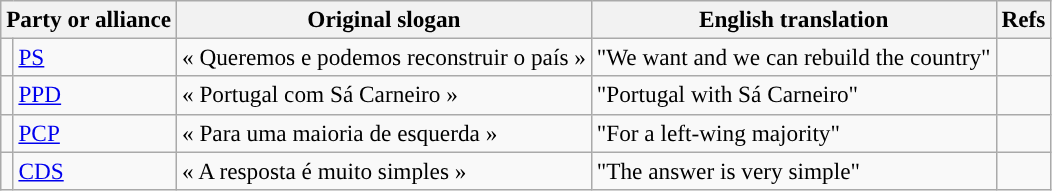<table class="wikitable" style="font-size:97%; text-align:left;">
<tr>
<th style="text-align:left;" colspan="2">Party or alliance</th>
<th>Original slogan</th>
<th>English translation</th>
<th>Refs</th>
</tr>
<tr>
<td width="1"></td>
<td><a href='#'>PS</a></td>
<td>« Queremos e podemos reconstruir o país »</td>
<td>"We want and we can rebuild the country"</td>
<td></td>
</tr>
<tr>
<td></td>
<td><a href='#'>PPD</a></td>
<td>« Portugal com Sá Carneiro »</td>
<td>"Portugal with Sá Carneiro"</td>
<td></td>
</tr>
<tr>
<td></td>
<td><a href='#'>PCP</a></td>
<td>« Para uma maioria de esquerda »</td>
<td>"For a left-wing majority"</td>
<td></td>
</tr>
<tr>
<td></td>
<td><a href='#'>CDS</a></td>
<td>« A resposta é muito simples »</td>
<td>"The answer is very simple"</td>
<td></td>
</tr>
</table>
